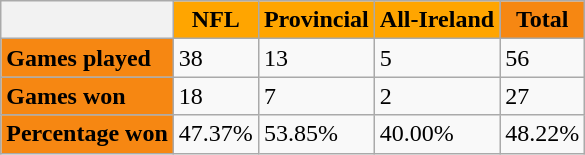<table class="wikitable">
<tr>
<th></th>
<th style="background:orange">NFL</th>
<th ! style="background:orange">Provincial</th>
<th ! style="background:orange">All-Ireland</th>
<th ! style="background:#F68712">Total</th>
</tr>
<tr>
<td style="background:#F68712"><strong>Games played</strong></td>
<td>38</td>
<td>13</td>
<td>5</td>
<td>56</td>
</tr>
<tr>
<td style="background:#F68712"><strong>Games won</strong></td>
<td>18</td>
<td>7</td>
<td>2</td>
<td>27</td>
</tr>
<tr>
<td style="background:#F68712"><strong>Percentage won</strong></td>
<td>47.37%</td>
<td>53.85%</td>
<td>40.00%</td>
<td>48.22%</td>
</tr>
</table>
